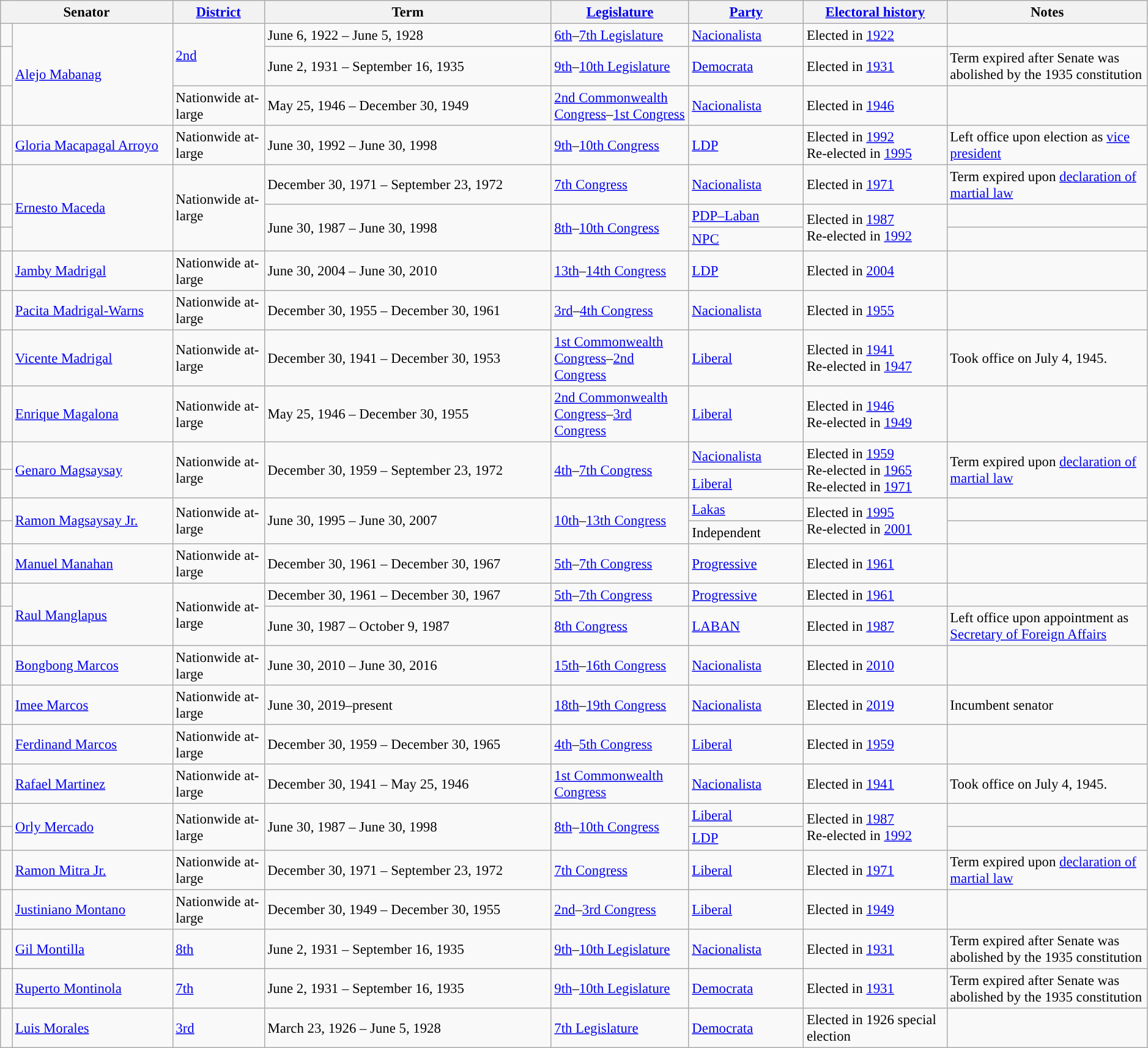<table class="wikitable" style="font-size:95%" width=99%>
<tr>
<th colspan="2" width="15%">Senator</th>
<th width="8%"><a href='#'>District</a></th>
<th width="25%">Term</th>
<th width="12%"><a href='#'>Legislature</a></th>
<th width="10%"><a href='#'>Party</a></th>
<th width="12.5%"><a href='#'>Electoral history</a></th>
<th width="17.5%">Notes</th>
</tr>
<tr>
<td width="1%" style="background-color:"></td>
<td rowspan="3"><a href='#'>Alejo Mabanag</a></td>
<td rowspan="2"><a href='#'>2nd</a></td>
<td>June 6, 1922 – June 5, 1928</td>
<td><a href='#'>6th</a>–<a href='#'>7th Legislature</a></td>
<td><a href='#'>Nacionalista</a></td>
<td>Elected in <a href='#'>1922</a></td>
<td></td>
</tr>
<tr>
<td style="background-color:"></td>
<td>June 2, 1931 – September 16, 1935</td>
<td><a href='#'>9th</a>–<a href='#'>10th Legislature</a></td>
<td><a href='#'>Democrata</a></td>
<td>Elected in <a href='#'>1931</a></td>
<td>Term expired after Senate was abolished by the 1935 constitution</td>
</tr>
<tr>
<td style="background-color:"></td>
<td>Nationwide at-large</td>
<td>May 25, 1946 – December 30, 1949</td>
<td><a href='#'>2nd Commonwealth Congress</a>–<a href='#'>1st Congress</a></td>
<td><a href='#'>Nacionalista</a></td>
<td>Elected in <a href='#'>1946</a></td>
<td></td>
</tr>
<tr>
<td style="background-color:"></td>
<td><a href='#'>Gloria Macapagal Arroyo</a></td>
<td>Nationwide at-large</td>
<td>June 30, 1992 – June 30, 1998</td>
<td><a href='#'>9th</a>–<a href='#'>10th Congress</a></td>
<td><a href='#'>LDP</a></td>
<td>Elected in <a href='#'>1992</a><br>Re-elected in <a href='#'>1995</a></td>
<td>Left office upon election as <a href='#'>vice president</a></td>
</tr>
<tr>
<td style="background-color:"></td>
<td rowspan="3"><a href='#'>Ernesto Maceda</a></td>
<td rowspan="3">Nationwide at-large</td>
<td>December 30, 1971 – September 23, 1972</td>
<td><a href='#'>7th Congress</a></td>
<td><a href='#'>Nacionalista</a></td>
<td>Elected in <a href='#'>1971</a></td>
<td>Term expired upon <a href='#'>declaration of martial law</a></td>
</tr>
<tr>
<td style="background-color:"></td>
<td rowspan="2">June 30, 1987 – June 30, 1998</td>
<td rowspan="2"><a href='#'>8th</a>–<a href='#'>10th Congress</a></td>
<td><a href='#'>PDP–Laban</a></td>
<td rowspan="2">Elected in <a href='#'>1987</a><br>Re-elected in <a href='#'>1992</a></td>
<td></td>
</tr>
<tr>
<td style="background-color:"></td>
<td><a href='#'>NPC</a></td>
<td></td>
</tr>
<tr>
<td style="background-color:"></td>
<td><a href='#'>Jamby Madrigal</a></td>
<td>Nationwide at-large</td>
<td>June 30, 2004 – June 30, 2010</td>
<td><a href='#'>13th</a>–<a href='#'>14th Congress</a></td>
<td><a href='#'>LDP</a></td>
<td>Elected in <a href='#'>2004</a></td>
<td></td>
</tr>
<tr>
<td style="background-color:"></td>
<td><a href='#'>Pacita Madrigal-Warns</a></td>
<td>Nationwide at-large</td>
<td>December 30, 1955 – December 30, 1961</td>
<td><a href='#'>3rd</a>–<a href='#'>4th Congress</a></td>
<td><a href='#'>Nacionalista</a></td>
<td>Elected in <a href='#'>1955</a></td>
<td></td>
</tr>
<tr>
<td style="background-color:"></td>
<td><a href='#'>Vicente Madrigal</a></td>
<td>Nationwide at-large</td>
<td>December 30, 1941 – December 30, 1953</td>
<td><a href='#'>1st Commonwealth Congress</a>–<a href='#'>2nd Congress</a></td>
<td><a href='#'>Liberal</a></td>
<td>Elected in <a href='#'>1941</a><br>Re-elected in <a href='#'>1947</a></td>
<td>Took office on July 4, 1945.</td>
</tr>
<tr>
<td style="background-color:"></td>
<td><a href='#'>Enrique Magalona</a></td>
<td>Nationwide at-large</td>
<td>May 25, 1946 – December 30, 1955</td>
<td><a href='#'>2nd Commonwealth Congress</a>–<a href='#'>3rd Congress</a></td>
<td><a href='#'>Liberal</a></td>
<td>Elected in <a href='#'>1946</a><br>Re-elected in <a href='#'>1949</a></td>
<td></td>
</tr>
<tr>
<td style="background-color:"></td>
<td rowspan="2"><a href='#'>Genaro Magsaysay</a></td>
<td rowspan="2">Nationwide at-large</td>
<td rowspan="2">December 30, 1959 – September 23, 1972</td>
<td rowspan="2"><a href='#'>4th</a>–<a href='#'>7th Congress</a></td>
<td><a href='#'>Nacionalista</a></td>
<td rowspan="2">Elected in <a href='#'>1959</a><br>Re-elected in <a href='#'>1965</a><br>Re-elected in <a href='#'>1971</a></td>
<td rowspan="2">Term expired upon <a href='#'>declaration of martial law</a></td>
</tr>
<tr>
<td style="background-color:"></td>
<td><a href='#'>Liberal</a></td>
</tr>
<tr>
<td style="background-color:"></td>
<td rowspan="2"><a href='#'>Ramon Magsaysay Jr.</a></td>
<td rowspan="2">Nationwide at-large</td>
<td rowspan="2">June 30, 1995 – June 30, 2007</td>
<td rowspan="2"><a href='#'>10th</a>–<a href='#'>13th Congress</a></td>
<td><a href='#'>Lakas</a></td>
<td rowspan="2">Elected in <a href='#'>1995</a><br>Re-elected in <a href='#'>2001</a></td>
<td></td>
</tr>
<tr>
<td style="background-color:"></td>
<td>Independent</td>
<td></td>
</tr>
<tr>
<td style="background-color:"></td>
<td><a href='#'>Manuel Manahan</a></td>
<td>Nationwide at-large</td>
<td>December 30, 1961 – December 30, 1967</td>
<td><a href='#'>5th</a>–<a href='#'>7th Congress</a></td>
<td><a href='#'>Progressive</a></td>
<td>Elected in <a href='#'>1961</a></td>
<td></td>
</tr>
<tr>
<td style="background-color:"></td>
<td rowspan="2"><a href='#'>Raul Manglapus</a></td>
<td rowspan="2">Nationwide at-large</td>
<td>December 30, 1961 – December 30, 1967</td>
<td><a href='#'>5th</a>–<a href='#'>7th Congress</a></td>
<td><a href='#'>Progressive</a></td>
<td>Elected in <a href='#'>1961</a></td>
<td></td>
</tr>
<tr>
<td style="background-color:"></td>
<td>June 30, 1987 – October 9, 1987</td>
<td><a href='#'>8th Congress</a></td>
<td><a href='#'>LABAN</a></td>
<td>Elected in <a href='#'>1987</a></td>
<td>Left office upon appointment as <a href='#'>Secretary of Foreign Affairs</a></td>
</tr>
<tr>
<td style="background-color:"></td>
<td><a href='#'>Bongbong Marcos</a></td>
<td>Nationwide at-large</td>
<td>June 30, 2010 – June 30, 2016</td>
<td><a href='#'>15th</a>–<a href='#'>16th Congress</a></td>
<td><a href='#'>Nacionalista</a></td>
<td>Elected in <a href='#'>2010</a></td>
<td></td>
</tr>
<tr>
<td style="background-color:"></td>
<td><a href='#'>Imee Marcos</a></td>
<td>Nationwide at-large</td>
<td>June 30, 2019–present</td>
<td><a href='#'>18th</a>–<a href='#'>19th Congress</a></td>
<td><a href='#'>Nacionalista</a></td>
<td>Elected in <a href='#'>2019</a></td>
<td>Incumbent senator</td>
</tr>
<tr>
<td style="background-color:"></td>
<td><a href='#'>Ferdinand Marcos</a></td>
<td>Nationwide at-large</td>
<td>December 30, 1959 – December 30, 1965</td>
<td><a href='#'>4th</a>–<a href='#'>5th Congress</a></td>
<td><a href='#'>Liberal</a></td>
<td>Elected in <a href='#'>1959</a></td>
<td></td>
</tr>
<tr>
<td style="background-color:"></td>
<td><a href='#'>Rafael Martinez</a></td>
<td>Nationwide at-large</td>
<td>December 30, 1941 – May 25, 1946</td>
<td><a href='#'>1st Commonwealth Congress</a></td>
<td><a href='#'>Nacionalista</a></td>
<td>Elected in <a href='#'>1941</a></td>
<td>Took office on July 4, 1945.</td>
</tr>
<tr>
<td style="background-color:"></td>
<td rowspan="2"><a href='#'>Orly Mercado</a></td>
<td rowspan="2">Nationwide at-large</td>
<td rowspan="2">June 30, 1987 – June 30, 1998</td>
<td rowspan="2"><a href='#'>8th</a>–<a href='#'>10th Congress</a></td>
<td><a href='#'>Liberal</a></td>
<td rowspan="2">Elected in <a href='#'>1987</a><br>Re-elected in <a href='#'>1992</a></td>
<td></td>
</tr>
<tr>
<td style="background-color:"></td>
<td><a href='#'>LDP</a></td>
<td></td>
</tr>
<tr>
<td style="background-color:"></td>
<td><a href='#'>Ramon Mitra Jr.</a></td>
<td>Nationwide at-large</td>
<td>December 30, 1971 – September 23, 1972</td>
<td><a href='#'>7th Congress</a></td>
<td><a href='#'>Liberal</a></td>
<td>Elected in <a href='#'>1971</a></td>
<td>Term expired upon <a href='#'>declaration of martial law</a></td>
</tr>
<tr>
<td style="background-color:"></td>
<td><a href='#'>Justiniano Montano</a></td>
<td>Nationwide at-large</td>
<td>December 30, 1949 – December 30, 1955</td>
<td><a href='#'>2nd</a>–<a href='#'>3rd Congress</a></td>
<td><a href='#'>Liberal</a></td>
<td>Elected in <a href='#'>1949</a></td>
<td></td>
</tr>
<tr>
<td style="background-color:"></td>
<td><a href='#'>Gil Montilla</a></td>
<td><a href='#'>8th</a></td>
<td>June 2, 1931 – September 16, 1935</td>
<td><a href='#'>9th</a>–<a href='#'>10th Legislature</a></td>
<td><a href='#'>Nacionalista</a></td>
<td>Elected in <a href='#'>1931</a></td>
<td>Term expired after Senate was abolished by the 1935 constitution</td>
</tr>
<tr>
<td style="background-color:"></td>
<td><a href='#'>Ruperto Montinola</a></td>
<td><a href='#'>7th</a></td>
<td>June 2, 1931 – September 16, 1935</td>
<td><a href='#'>9th</a>–<a href='#'>10th Legislature</a></td>
<td><a href='#'>Democrata</a></td>
<td>Elected in <a href='#'>1931</a></td>
<td>Term expired after Senate was abolished by the 1935 constitution</td>
</tr>
<tr>
<td style="background-color:"></td>
<td><a href='#'>Luis Morales</a></td>
<td><a href='#'>3rd</a></td>
<td>March 23, 1926 – June 5, 1928</td>
<td><a href='#'>7th Legislature</a></td>
<td><a href='#'>Democrata</a></td>
<td>Elected in 1926 special election</td>
<td></td>
</tr>
</table>
